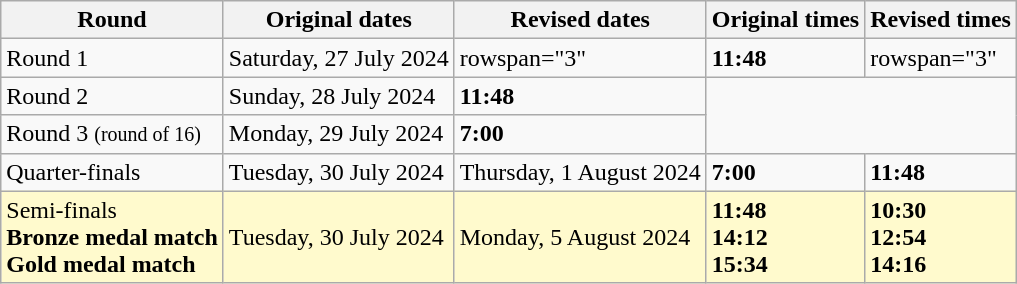<table class="wikitable">
<tr>
<th>Round</th>
<th>Original dates</th>
<th>Revised dates</th>
<th>Original times</th>
<th>Revised times</th>
</tr>
<tr>
<td>Round 1</td>
<td>Saturday, 27 July 2024</td>
<td>rowspan="3" </td>
<td><strong>11:48</strong></td>
<td>rowspan="3" </td>
</tr>
<tr>
<td>Round 2</td>
<td>Sunday, 28 July 2024</td>
<td><strong>11:48</strong></td>
</tr>
<tr>
<td>Round 3 <small>(round of 16)</small></td>
<td>Monday, 29 July 2024</td>
<td><strong>7:00</strong></td>
</tr>
<tr>
<td>Quarter-finals</td>
<td>Tuesday, 30 July 2024</td>
<td>Thursday, 1 August 2024</td>
<td><strong>7:00</strong></td>
<td><strong>11:48</strong></td>
</tr>
<tr style=background:lemonchiffon>
<td>Semi-finals<br><strong>Bronze medal match</strong><br><strong>Gold medal match</strong></td>
<td>Tuesday, 30 July 2024</td>
<td>Monday, 5 August 2024</td>
<td><strong>11:48</strong><br><strong>14:12</strong><br><strong>15:34</strong></td>
<td><strong>10:30</strong><br><strong>12:54</strong><br><strong>14:16</strong></td>
</tr>
</table>
